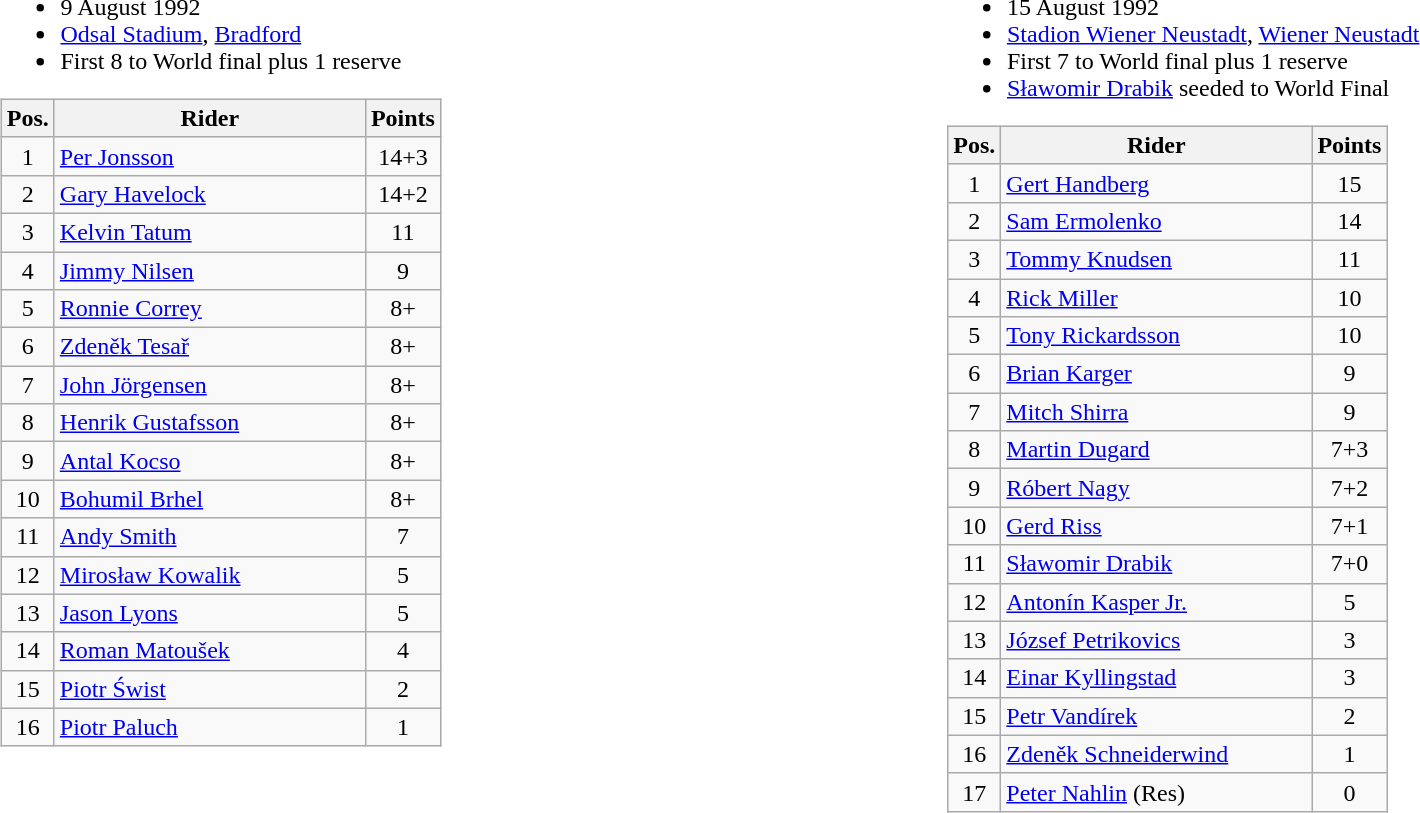<table width=100%>
<tr>
<td width=50% valign=top><br><ul><li>9 August 1992</li><li> <a href='#'>Odsal Stadium</a>, <a href='#'>Bradford</a></li><li>First 8 to World final plus 1 reserve</li></ul><table class="wikitable" style="text-align:center;">
<tr>
<th width=25px>Pos.</th>
<th width=200px>Rider</th>
<th width=40px>Points</th>
</tr>
<tr align=center >
<td>1</td>
<td align=left> <a href='#'>Per Jonsson</a></td>
<td>14+3</td>
</tr>
<tr align=center >
<td>2</td>
<td align=left> <a href='#'>Gary Havelock</a></td>
<td>14+2</td>
</tr>
<tr align=center >
<td>3</td>
<td align=left> <a href='#'>Kelvin Tatum</a></td>
<td>11</td>
</tr>
<tr align=center >
<td>4</td>
<td align=left> <a href='#'>Jimmy Nilsen</a></td>
<td>9</td>
</tr>
<tr align=center >
<td>5</td>
<td align=left> <a href='#'>Ronnie Correy</a></td>
<td>8+</td>
</tr>
<tr align=center >
<td>6</td>
<td align=left> <a href='#'>Zdeněk Tesař</a></td>
<td>8+</td>
</tr>
<tr align=center >
<td>7</td>
<td align=left> <a href='#'>John Jörgensen</a></td>
<td>8+</td>
</tr>
<tr align=center >
<td>8</td>
<td align=left> <a href='#'>Henrik Gustafsson</a></td>
<td>8+</td>
</tr>
<tr align=center >
<td>9</td>
<td align=left> <a href='#'>Antal Kocso</a></td>
<td>8+</td>
</tr>
<tr align=center>
<td>10</td>
<td align=left> <a href='#'>Bohumil Brhel</a></td>
<td>8+</td>
</tr>
<tr align=center>
<td>11</td>
<td align=left> <a href='#'>Andy Smith</a></td>
<td>7</td>
</tr>
<tr align=center>
<td>12</td>
<td align=left> <a href='#'>Mirosław Kowalik</a></td>
<td>5</td>
</tr>
<tr align=center>
<td>13</td>
<td align=left> <a href='#'>Jason Lyons</a></td>
<td>5</td>
</tr>
<tr align=center>
<td>14</td>
<td align=left> <a href='#'>Roman Matoušek</a></td>
<td>4</td>
</tr>
<tr align=center>
<td>15</td>
<td align=left> <a href='#'>Piotr Świst</a></td>
<td>2</td>
</tr>
<tr align=center>
<td>16</td>
<td align=left> <a href='#'>Piotr Paluch</a></td>
<td>1</td>
</tr>
</table>
</td>
<td width=50% valign=top><br><ul><li>15 August 1992</li><li> <a href='#'>Stadion Wiener Neustadt</a>, <a href='#'>Wiener Neustadt</a></li><li>First 7 to World final plus 1 reserve</li><li><a href='#'>Sławomir Drabik</a> seeded to World Final</li></ul><table class="wikitable" style="text-align:center;">
<tr>
<th width=25px>Pos.</th>
<th width=200px>Rider</th>
<th width=40px>Points</th>
</tr>
<tr align=center >
<td>1</td>
<td align=left> <a href='#'>Gert Handberg</a></td>
<td>15</td>
</tr>
<tr align=center >
<td>2</td>
<td align=left> <a href='#'>Sam Ermolenko</a></td>
<td>14</td>
</tr>
<tr align=center >
<td>3</td>
<td align=left> <a href='#'>Tommy Knudsen</a></td>
<td>11</td>
</tr>
<tr align=center >
<td>4</td>
<td align=left> <a href='#'>Rick Miller</a></td>
<td>10</td>
</tr>
<tr align=center >
<td>5</td>
<td align=left> <a href='#'>Tony Rickardsson</a></td>
<td>10</td>
</tr>
<tr align=center >
<td>6</td>
<td align=left> <a href='#'>Brian Karger</a></td>
<td>9</td>
</tr>
<tr align=center >
<td>7</td>
<td align=left> <a href='#'>Mitch Shirra</a></td>
<td>9</td>
</tr>
<tr align=center >
<td>8</td>
<td align=left> <a href='#'>Martin Dugard</a></td>
<td>7+3</td>
</tr>
<tr align=center>
<td>9</td>
<td align=left> <a href='#'>Róbert Nagy</a></td>
<td>7+2</td>
</tr>
<tr align=center>
<td>10</td>
<td align=left> <a href='#'>Gerd Riss</a></td>
<td>7+1</td>
</tr>
<tr align=center>
<td>11</td>
<td align=left> <a href='#'>Sławomir Drabik</a></td>
<td>7+0</td>
</tr>
<tr align=center>
<td>12</td>
<td align=left> <a href='#'>Antonín Kasper Jr.</a></td>
<td>5</td>
</tr>
<tr align=center>
<td>13</td>
<td align=left> <a href='#'>József Petrikovics</a></td>
<td>3</td>
</tr>
<tr align=center>
<td>14</td>
<td align=left> <a href='#'>Einar Kyllingstad</a></td>
<td>3</td>
</tr>
<tr align=center>
<td>15</td>
<td align=left> <a href='#'>Petr Vandírek</a></td>
<td>2</td>
</tr>
<tr align=center>
<td>16</td>
<td align=left> <a href='#'>Zdeněk Schneiderwind</a></td>
<td>1</td>
</tr>
<tr align=center>
<td>17</td>
<td align=left> <a href='#'>Peter Nahlin</a> (Res)</td>
<td>0</td>
</tr>
</table>
</td>
</tr>
</table>
